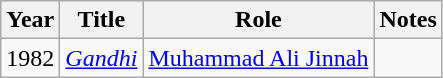<table class="wikitable">
<tr>
<th>Year</th>
<th>Title</th>
<th>Role</th>
<th>Notes</th>
</tr>
<tr>
<td>1982</td>
<td><em><a href='#'>Gandhi</a></em></td>
<td><a href='#'>Muhammad Ali Jinnah</a></td>
<td></td>
</tr>
</table>
